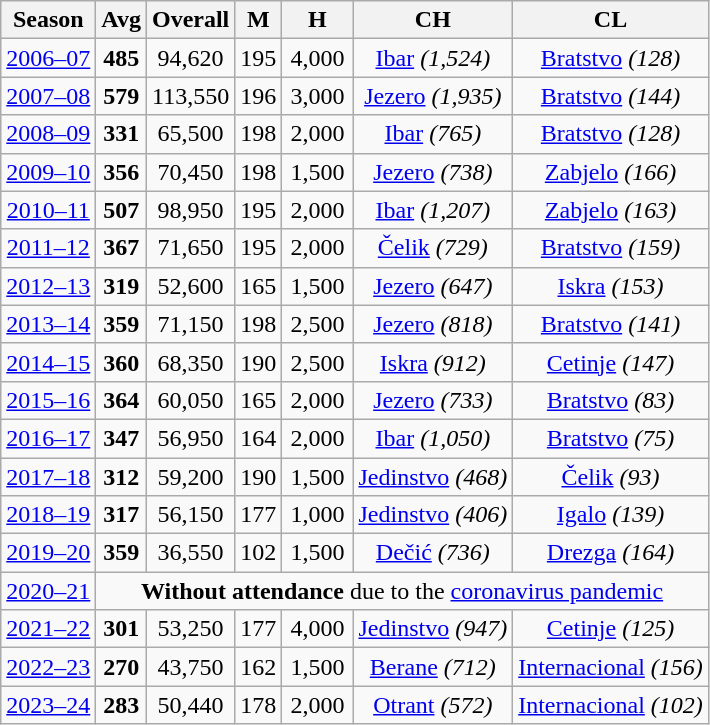<table class="wikitable sortable" style="text-align: center;">
<tr>
<th>Season</th>
<th>Avg</th>
<th>Overall</th>
<th>M</th>
<th width="40">H</th>
<th>CH</th>
<th>CL</th>
</tr>
<tr>
<td><a href='#'>2006–07</a></td>
<td><strong>485</strong></td>
<td>94,620</td>
<td>195</td>
<td>4,000</td>
<td><a href='#'>Ibar</a> <em>(1,524)</em></td>
<td><a href='#'>Bratstvo</a> <em>(128)</em></td>
</tr>
<tr>
<td><a href='#'>2007–08</a></td>
<td><strong>579</strong></td>
<td>113,550</td>
<td>196</td>
<td>3,000</td>
<td><a href='#'>Jezero</a> <em>(1,935)</em></td>
<td><a href='#'>Bratstvo</a> <em>(144)</em></td>
</tr>
<tr>
<td><a href='#'>2008–09</a></td>
<td><strong>331</strong></td>
<td>65,500</td>
<td>198</td>
<td>2,000</td>
<td><a href='#'>Ibar</a> <em>(765)</em></td>
<td><a href='#'>Bratstvo</a> <em>(128)</em></td>
</tr>
<tr>
<td><a href='#'>2009–10</a></td>
<td><strong>356</strong></td>
<td>70,450</td>
<td>198</td>
<td>1,500</td>
<td><a href='#'>Jezero</a> <em>(738)</em></td>
<td><a href='#'>Zabjelo</a> <em>(166)</em></td>
</tr>
<tr>
<td><a href='#'>2010–11</a></td>
<td><strong>507</strong></td>
<td>98,950</td>
<td>195</td>
<td>2,000</td>
<td><a href='#'>Ibar</a> <em>(1,207)</em></td>
<td><a href='#'>Zabjelo</a> <em>(163)</em></td>
</tr>
<tr>
<td><a href='#'>2011–12</a></td>
<td><strong>367</strong></td>
<td>71,650</td>
<td>195</td>
<td>2,000</td>
<td><a href='#'>Čelik</a> <em>(729)</em></td>
<td><a href='#'>Bratstvo</a> <em>(159)</em></td>
</tr>
<tr>
<td><a href='#'>2012–13</a></td>
<td><strong>319</strong></td>
<td>52,600</td>
<td>165</td>
<td>1,500</td>
<td><a href='#'>Jezero</a> <em>(647)</em></td>
<td><a href='#'>Iskra</a> <em>(153)</em></td>
</tr>
<tr>
<td><a href='#'>2013–14</a></td>
<td><strong>359</strong></td>
<td>71,150</td>
<td>198</td>
<td>2,500</td>
<td><a href='#'>Jezero</a> <em>(818)</em></td>
<td><a href='#'>Bratstvo</a> <em>(141)</em></td>
</tr>
<tr>
<td><a href='#'>2014–15</a></td>
<td><strong>360</strong></td>
<td>68,350</td>
<td>190</td>
<td>2,500</td>
<td><a href='#'>Iskra</a> <em>(912)</em></td>
<td><a href='#'>Cetinje</a> <em>(147)</em></td>
</tr>
<tr>
<td><a href='#'>2015–16</a></td>
<td><strong>364</strong></td>
<td>60,050</td>
<td>165</td>
<td>2,000</td>
<td><a href='#'>Jezero</a> <em>(733)</em></td>
<td><a href='#'>Bratstvo</a> <em>(83)</em></td>
</tr>
<tr>
<td><a href='#'>2016–17</a></td>
<td><strong>347</strong></td>
<td>56,950</td>
<td>164</td>
<td>2,000</td>
<td><a href='#'>Ibar</a> <em>(1,050)</em></td>
<td><a href='#'>Bratstvo</a> <em>(75)</em></td>
</tr>
<tr>
<td><a href='#'>2017–18</a></td>
<td><strong>312</strong></td>
<td>59,200</td>
<td>190</td>
<td>1,500</td>
<td><a href='#'>Jedinstvo</a> <em>(468)</em></td>
<td><a href='#'>Čelik</a> <em>(93)</em></td>
</tr>
<tr>
<td><a href='#'>2018–19</a></td>
<td><strong>317</strong></td>
<td>56,150</td>
<td>177</td>
<td>1,000</td>
<td><a href='#'>Jedinstvo</a> <em>(406)</em></td>
<td><a href='#'>Igalo</a> <em>(139)</em></td>
</tr>
<tr>
<td><a href='#'>2019–20</a></td>
<td><strong>359</strong></td>
<td>36,550</td>
<td>102</td>
<td>1,500</td>
<td><a href='#'>Dečić</a> <em>(736)</em></td>
<td><a href='#'>Drezga</a> <em>(164)</em></td>
</tr>
<tr>
<td><a href='#'>2020–21</a></td>
<td colspan=6><strong>Without attendance</strong> due to the <a href='#'>coronavirus pandemic</a></td>
</tr>
<tr>
<td><a href='#'>2021–22</a></td>
<td><strong>301</strong></td>
<td>53,250</td>
<td>177</td>
<td>4,000</td>
<td><a href='#'>Jedinstvo</a> <em>(947)</em></td>
<td><a href='#'>Cetinje</a> <em>(125)</em></td>
</tr>
<tr>
<td><a href='#'>2022–23</a></td>
<td><strong>270</strong></td>
<td>43,750</td>
<td>162</td>
<td>1,500</td>
<td><a href='#'>Berane</a> <em>(712)</em></td>
<td><a href='#'>Internacional</a> <em>(156)</em></td>
</tr>
<tr>
<td><a href='#'>2023–24</a></td>
<td><strong>283</strong></td>
<td>50,440</td>
<td>178</td>
<td>2,000</td>
<td><a href='#'>Otrant</a> <em>(572)</em></td>
<td><a href='#'>Internacional</a> <em>(102)</em></td>
</tr>
</table>
